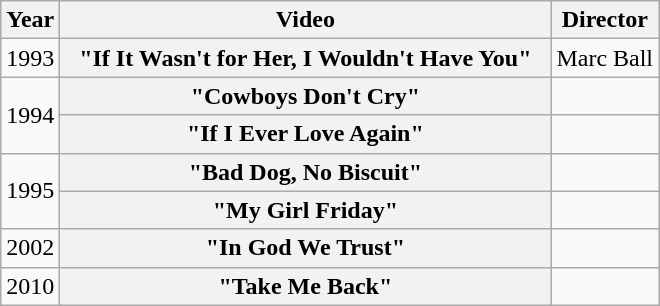<table class="wikitable plainrowheaders">
<tr>
<th>Year</th>
<th style="width:20em;">Video</th>
<th>Director</th>
</tr>
<tr>
<td>1993</td>
<th scope="row">"If It Wasn't for Her, I Wouldn't Have You"</th>
<td>Marc Ball</td>
</tr>
<tr>
<td rowspan="2">1994</td>
<th scope="row">"Cowboys Don't Cry"</th>
<td></td>
</tr>
<tr>
<th scope="row">"If I Ever Love Again"</th>
<td></td>
</tr>
<tr>
<td rowspan="2">1995</td>
<th scope="row">"Bad Dog, No Biscuit"</th>
<td></td>
</tr>
<tr>
<th scope="row">"My Girl Friday"</th>
<td></td>
</tr>
<tr>
<td>2002</td>
<th scope="row">"In God We Trust"</th>
<td></td>
</tr>
<tr>
<td>2010</td>
<th scope="row">"Take Me Back"</th>
<td></td>
</tr>
</table>
